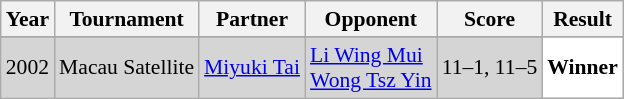<table class="sortable wikitable" style="font-size: 90%;">
<tr>
<th>Year</th>
<th>Tournament</th>
<th>Partner</th>
<th>Opponent</th>
<th>Score</th>
<th>Result</th>
</tr>
<tr>
</tr>
<tr style="background:#D5D5D5">
<td align="center">2002</td>
<td align="left">Macau Satellite</td>
<td align="left"> <a href='#'>Miyuki Tai</a></td>
<td align="left"> <a href='#'>Li Wing Mui</a> <br>  <a href='#'>Wong Tsz Yin</a></td>
<td align="left">11–1, 11–5</td>
<td style="text-align:left; background:white"> <strong>Winner</strong></td>
</tr>
</table>
